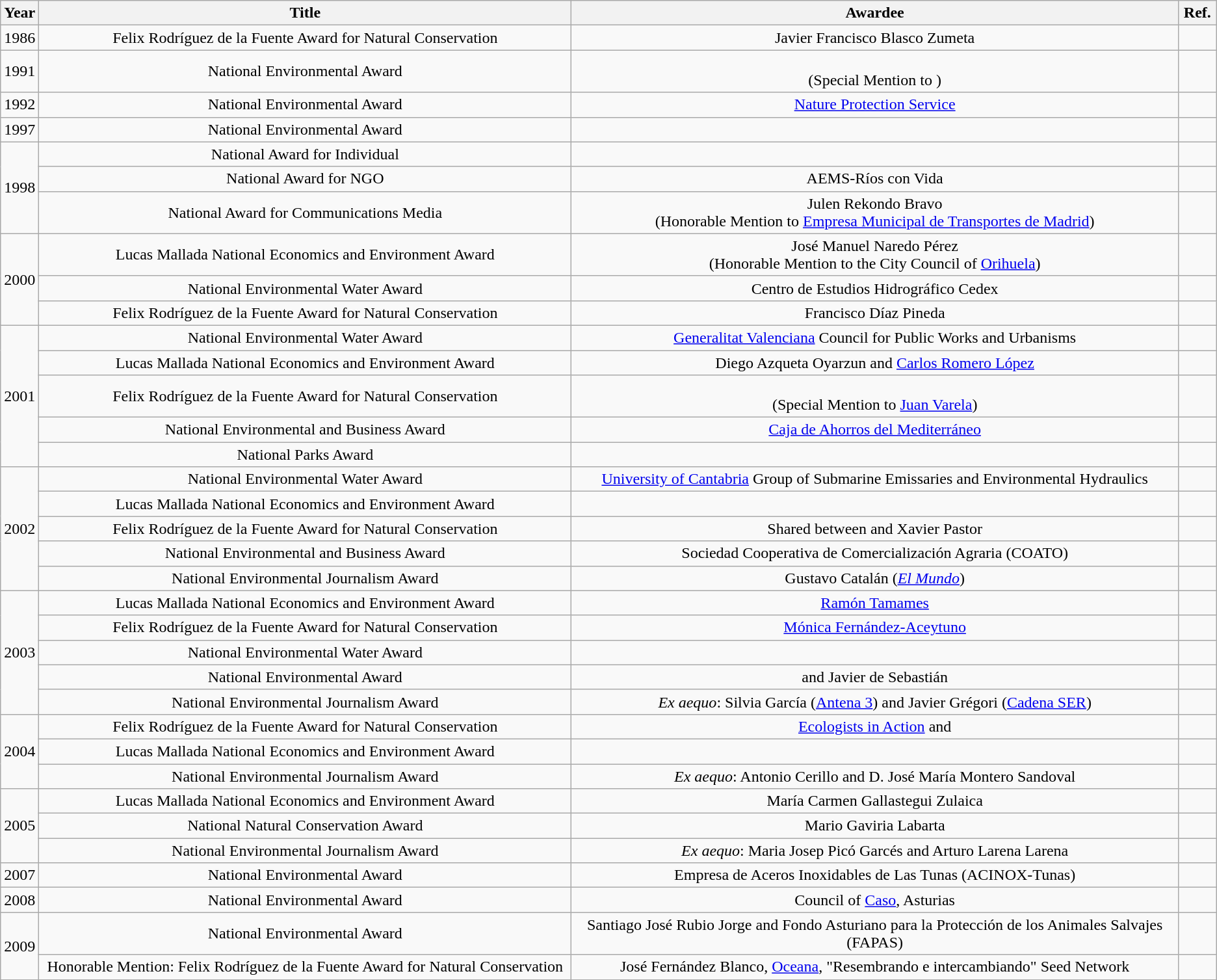<table class="wikitable plainrowheaders" style="text-align:center;" border="1">
<tr>
<th scope="col" style="width:2em;">Year</th>
<th scope="col" style="width:35em;">Title</th>
<th scope="col" style="width:40em;">Awardee</th>
<th scope="col" style="width:2em;">Ref.</th>
</tr>
<tr>
<td>1986</td>
<td>Felix Rodríguez de la Fuente Award for Natural Conservation</td>
<td>Javier Francisco Blasco Zumeta</td>
<td></td>
</tr>
<tr>
<td>1991</td>
<td>National Environmental Award</td>
<td><br>(Special Mention to )</td>
<td></td>
</tr>
<tr>
<td>1992</td>
<td>National Environmental Award</td>
<td><a href='#'>Nature Protection Service</a></td>
<td></td>
</tr>
<tr>
<td>1997</td>
<td>National Environmental Award</td>
<td></td>
<td></td>
</tr>
<tr>
<td rowspan=3>1998</td>
<td>National Award for Individual</td>
<td></td>
<td></td>
</tr>
<tr>
<td>National Award for NGO</td>
<td>AEMS-Ríos con Vida</td>
<td></td>
</tr>
<tr>
<td>National Award for Communications Media</td>
<td>Julen Rekondo Bravo<br>(Honorable Mention to <a href='#'>Empresa Municipal de Transportes de Madrid</a>)</td>
<td></td>
</tr>
<tr>
<td rowspan=3>2000</td>
<td>Lucas Mallada National Economics and Environment Award</td>
<td>José Manuel Naredo Pérez<br>(Honorable Mention to the City Council of <a href='#'>Orihuela</a>)</td>
<td></td>
</tr>
<tr>
<td>National Environmental Water Award</td>
<td>Centro de Estudios Hidrográfico Cedex</td>
<td></td>
</tr>
<tr>
<td>Felix Rodríguez de la Fuente Award for Natural Conservation</td>
<td>Francisco Díaz Pineda</td>
<td></td>
</tr>
<tr>
<td rowspan=5>2001</td>
<td>National Environmental Water Award</td>
<td><a href='#'>Generalitat Valenciana</a> Council for Public Works and Urbanisms</td>
<td></td>
</tr>
<tr>
<td>Lucas Mallada National Economics and Environment Award</td>
<td>Diego Azqueta Oyarzun and <a href='#'>Carlos Romero López</a></td>
<td></td>
</tr>
<tr>
<td>Felix Rodríguez de la Fuente Award for Natural Conservation</td>
<td><br>(Special Mention to <a href='#'>Juan Varela</a>)</td>
<td></td>
</tr>
<tr>
<td>National Environmental and Business Award</td>
<td><a href='#'>Caja de Ahorros del Mediterráneo</a></td>
<td></td>
</tr>
<tr>
<td>National Parks Award</td>
<td></td>
<td></td>
</tr>
<tr>
<td rowspan=5>2002</td>
<td>National Environmental Water Award</td>
<td><a href='#'>University of Cantabria</a> Group of Submarine Emissaries and Environmental Hydraulics</td>
<td></td>
</tr>
<tr>
<td>Lucas Mallada National Economics and Environment Award</td>
<td></td>
<td></td>
</tr>
<tr>
<td>Felix Rodríguez de la Fuente Award for Natural Conservation</td>
<td>Shared between  and Xavier Pastor</td>
<td></td>
</tr>
<tr>
<td>National Environmental and Business Award</td>
<td>Sociedad Cooperativa de Comercialización Agraria (COATO)</td>
<td></td>
</tr>
<tr>
<td>National Environmental Journalism Award</td>
<td>Gustavo Catalán (<em><a href='#'>El Mundo</a></em>)</td>
<td></td>
</tr>
<tr>
<td rowspan=5>2003</td>
<td>Lucas Mallada National Economics and Environment Award</td>
<td><a href='#'>Ramón Tamames</a></td>
<td></td>
</tr>
<tr>
<td>Felix Rodríguez de la Fuente Award for Natural Conservation</td>
<td><a href='#'>Mónica Fernández-Aceytuno</a></td>
<td></td>
</tr>
<tr>
<td>National Environmental Water Award</td>
<td><em></em></td>
<td></td>
</tr>
<tr>
<td>National Environmental Award</td>
<td> and Javier de Sebastián</td>
<td></td>
</tr>
<tr>
<td>National Environmental Journalism Award</td>
<td><em>Ex aequo</em>: Silvia García (<a href='#'>Antena 3</a>) and Javier Grégori (<a href='#'>Cadena SER</a>)</td>
<td></td>
</tr>
<tr>
<td rowspan=3>2004</td>
<td>Felix Rodríguez de la Fuente Award for Natural Conservation</td>
<td><a href='#'>Ecologists in Action</a> and </td>
<td></td>
</tr>
<tr>
<td>Lucas Mallada National Economics and Environment Award</td>
<td></td>
<td></td>
</tr>
<tr>
<td>National Environmental Journalism Award</td>
<td><em>Ex aequo</em>: Antonio Cerillo and D. José María Montero Sandoval</td>
<td></td>
</tr>
<tr>
<td rowspan=3>2005</td>
<td>Lucas Mallada National Economics and Environment Award</td>
<td>María Carmen Gallastegui Zulaica</td>
<td></td>
</tr>
<tr>
<td>National Natural Conservation Award</td>
<td>Mario Gaviria Labarta</td>
<td></td>
</tr>
<tr>
<td>National Environmental Journalism Award</td>
<td><em>Ex aequo</em>: Maria Josep Picó Garcés and Arturo Larena Larena</td>
<td></td>
</tr>
<tr>
<td>2007</td>
<td>National Environmental Award</td>
<td>Empresa de Aceros Inoxidables de Las Tunas (ACINOX-Tunas)</td>
<td></td>
</tr>
<tr>
<td>2008</td>
<td>National Environmental Award</td>
<td>Council of <a href='#'>Caso</a>, Asturias</td>
<td></td>
</tr>
<tr>
<td rowspan=2>2009</td>
<td>National Environmental Award</td>
<td>Santiago José Rubio Jorge and Fondo Asturiano para la Protección de los Animales Salvajes (FAPAS)</td>
<td></td>
</tr>
<tr>
<td>Honorable Mention: Felix Rodríguez de la Fuente Award for Natural Conservation</td>
<td>José Fernández Blanco, <a href='#'>Oceana</a>, "Resembrando e intercambiando" Seed Network</td>
<td></td>
</tr>
<tr>
</tr>
</table>
